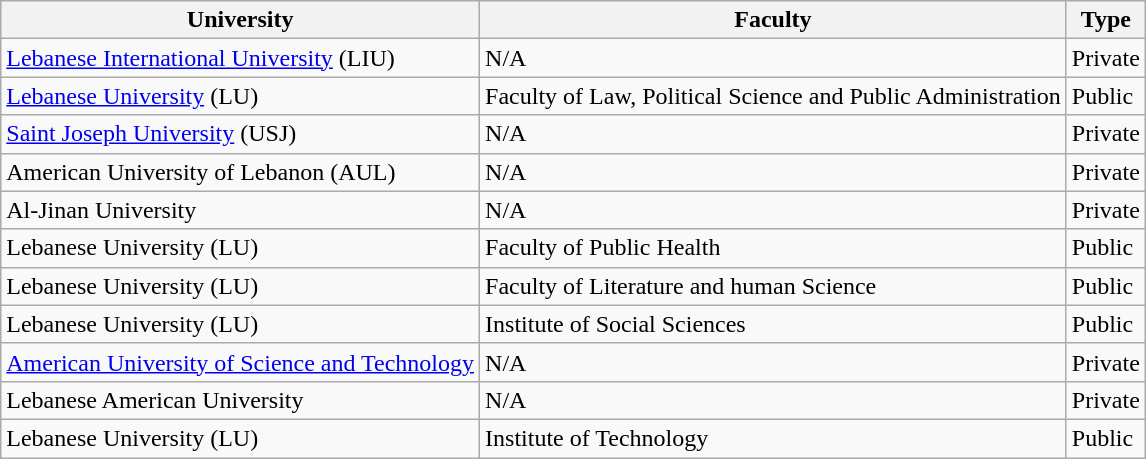<table class="wikitable">
<tr>
<th>University</th>
<th>Faculty</th>
<th>Type</th>
</tr>
<tr>
<td><a href='#'>Lebanese International University</a> (LIU)</td>
<td>N/A</td>
<td>Private</td>
</tr>
<tr>
<td><a href='#'>Lebanese University</a> (LU)</td>
<td>Faculty of Law, Political Science and Public Administration</td>
<td>Public</td>
</tr>
<tr>
<td><a href='#'>Saint Joseph University</a> (USJ)</td>
<td>N/A</td>
<td>Private</td>
</tr>
<tr>
<td>American University of Lebanon (AUL)</td>
<td>N/A</td>
<td>Private</td>
</tr>
<tr>
<td>Al-Jinan University</td>
<td>N/A</td>
<td>Private</td>
</tr>
<tr>
<td>Lebanese University (LU)</td>
<td>Faculty of Public Health</td>
<td>Public</td>
</tr>
<tr>
<td>Lebanese University (LU)</td>
<td>Faculty of Literature and human Science</td>
<td>Public</td>
</tr>
<tr>
<td>Lebanese University (LU)</td>
<td>Institute of Social Sciences</td>
<td>Public</td>
</tr>
<tr>
<td><a href='#'>American University of Science and Technology</a></td>
<td>N/A</td>
<td>Private</td>
</tr>
<tr>
<td>Lebanese American University</td>
<td>N/A</td>
<td>Private</td>
</tr>
<tr>
<td>Lebanese University (LU)</td>
<td>Institute of Technology</td>
<td>Public</td>
</tr>
</table>
